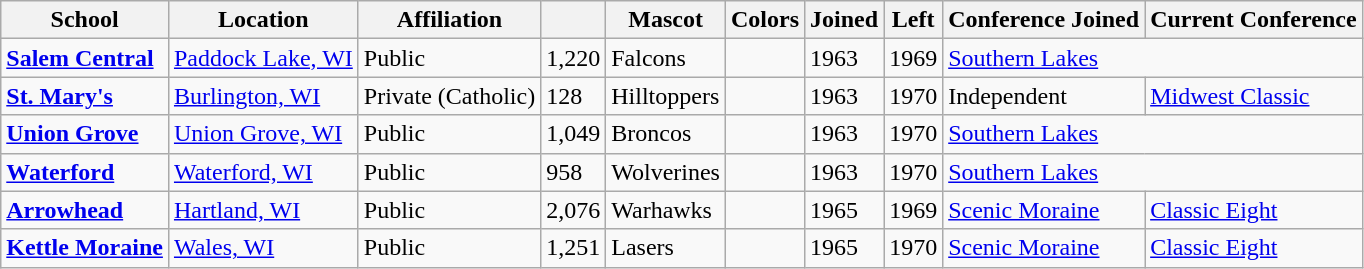<table class="wikitable sortable">
<tr>
<th>School</th>
<th>Location</th>
<th>Affiliation</th>
<th></th>
<th>Mascot</th>
<th>Colors</th>
<th>Joined</th>
<th>Left</th>
<th>Conference Joined</th>
<th>Current Conference</th>
</tr>
<tr>
<td><a href='#'><strong>Salem Central</strong></a></td>
<td><a href='#'>Paddock Lake, WI</a></td>
<td>Public</td>
<td>1,220</td>
<td>Falcons</td>
<td> </td>
<td>1963</td>
<td>1969</td>
<td colspan="2"><a href='#'>Southern Lakes</a></td>
</tr>
<tr>
<td><a href='#'><strong>St. Mary's</strong></a></td>
<td><a href='#'>Burlington, WI</a></td>
<td>Private (Catholic)</td>
<td>128</td>
<td>Hilltoppers</td>
<td> </td>
<td>1963</td>
<td>1970</td>
<td>Independent</td>
<td><a href='#'>Midwest Classic</a></td>
</tr>
<tr>
<td><a href='#'><strong>Union Grove</strong></a></td>
<td><a href='#'>Union Grove, WI</a></td>
<td>Public</td>
<td>1,049</td>
<td>Broncos</td>
<td> </td>
<td>1963</td>
<td>1970</td>
<td colspan="2"><a href='#'>Southern Lakes</a></td>
</tr>
<tr>
<td><a href='#'><strong>Waterford</strong></a></td>
<td><a href='#'>Waterford, WI</a></td>
<td>Public</td>
<td>958</td>
<td>Wolverines</td>
<td> </td>
<td>1963</td>
<td>1970</td>
<td colspan="2"><a href='#'>Southern Lakes</a></td>
</tr>
<tr>
<td><a href='#'><strong>Arrowhead</strong></a></td>
<td><a href='#'>Hartland, WI</a></td>
<td>Public</td>
<td>2,076</td>
<td>Warhawks</td>
<td> </td>
<td>1965</td>
<td>1969</td>
<td><a href='#'>Scenic Moraine</a></td>
<td><a href='#'>Classic Eight</a></td>
</tr>
<tr>
<td><a href='#'><strong>Kettle Moraine</strong></a></td>
<td><a href='#'>Wales, WI</a></td>
<td>Public</td>
<td>1,251</td>
<td>Lasers</td>
<td> </td>
<td>1965</td>
<td>1970</td>
<td><a href='#'>Scenic Moraine</a></td>
<td><a href='#'>Classic Eight</a></td>
</tr>
</table>
